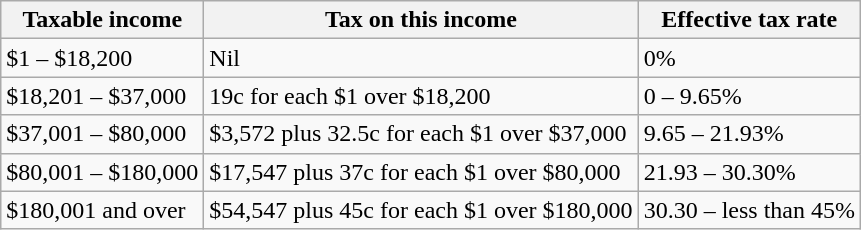<table class="wikitable">
<tr>
<th>Taxable income</th>
<th>Tax on this income</th>
<th>Effective tax rate</th>
</tr>
<tr>
<td>$1 – $18,200</td>
<td>Nil</td>
<td>0%</td>
</tr>
<tr>
<td>$18,201 – $37,000</td>
<td>19c for each $1 over $18,200</td>
<td>0 – 9.65%</td>
</tr>
<tr>
<td>$37,001 – $80,000</td>
<td>$3,572 plus 32.5c for each $1 over $37,000</td>
<td>9.65 – 21.93%</td>
</tr>
<tr>
<td>$80,001 – $180,000</td>
<td>$17,547 plus 37c for each $1 over $80,000</td>
<td>21.93 – 30.30%</td>
</tr>
<tr>
<td>$180,001 and over</td>
<td>$54,547 plus 45c for each $1 over $180,000</td>
<td>30.30 – less than 45%</td>
</tr>
</table>
